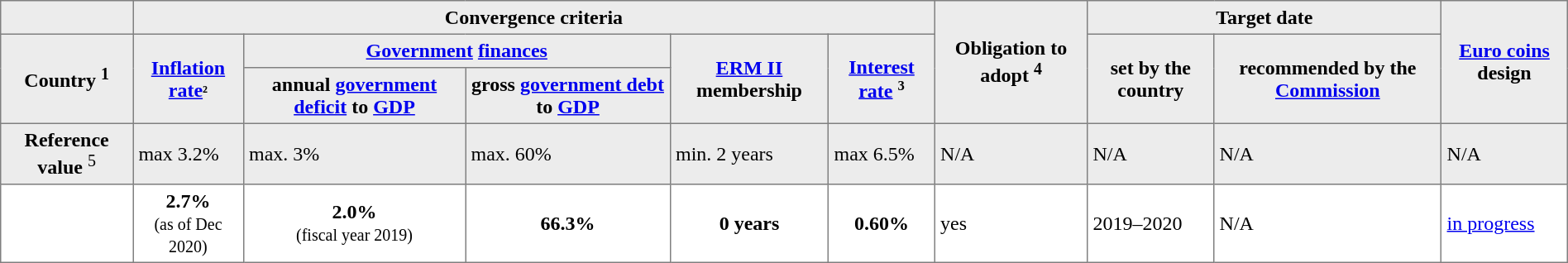<table border="1" cellpadding="4" cellspacing=0 class="toccolours" style="border-collapse:collapse">
<tr style="background:#ececec;">
<th></th>
<th colspan="5">Convergence criteria</th>
<th rowspan="3">Obligation to adopt <sup>4</sup></th>
<th colspan="2">Target date</th>
<th rowspan="3"><a href='#'>Euro coins</a> design</th>
</tr>
<tr style="background:#ececec;">
<th rowspan="2">Country <sup>1</sup></th>
<th rowspan="2"><a href='#'>Inflation rate</a><small>²</small></th>
<th colspan="2"><a href='#'>Government</a> <a href='#'>finances</a></th>
<th rowspan="2"><a href='#'>ERM II</a> membership</th>
<th rowspan="2"><a href='#'>Interest rate</a> <small><sup>3</sup></small></th>
<th rowspan="2">set by the country</th>
<th rowspan="2">recommended by the <a href='#'>Commission</a></th>
</tr>
<tr style="background:#ececec;">
<th>annual <a href='#'>government</a> <a href='#'>deficit</a> to <a href='#'>GDP</a></th>
<th>gross <a href='#'>government debt</a> to <a href='#'>GDP</a></th>
</tr>
<tr style="background:#ececec;">
<td style="text-align:center;"><strong>Reference value</strong> <sup>5</sup></td>
<td>max 3.2%</td>
<td>max. 3%</td>
<td>max. 60%</td>
<td>min. 2 years</td>
<td>max 6.5%</td>
<td>N/A</td>
<td>N/A</td>
<td>N/A</td>
<td>N/A</td>
</tr>
<tr>
<td style="text-align:center;"><strong></strong></td>
<td style="text-align:center;"><strong>2.7%</strong><br><small>(as of Dec 2020)</small></td>
<td style="text-align:center;"><strong>2.0%</strong><br><small>(fiscal year 2019)</small></td>
<td style="text-align:center;"><strong>66.3%</strong></td>
<td style="text-align:center;"><strong>0 years</strong></td>
<td style="text-align:center;"><strong>0.60%</strong><br></td>
<td>yes</td>
<td>2019–2020</td>
<td>N/A</td>
<td><a href='#'>in progress</a></td>
</tr>
</table>
